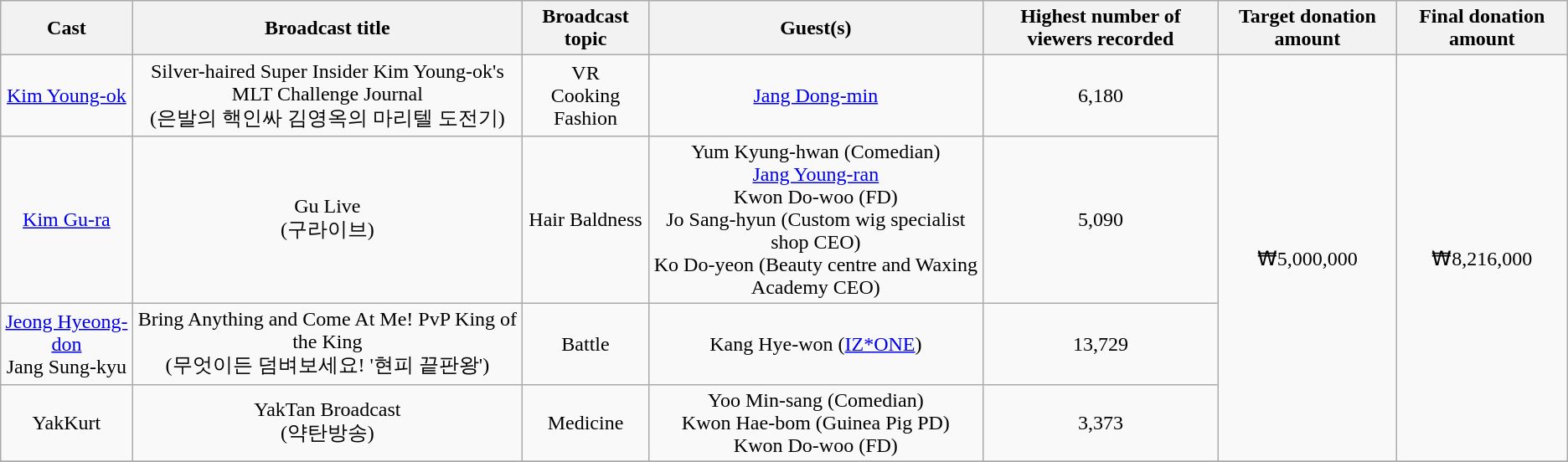<table class="wikitable" style="text-align:center">
<tr>
<th>Cast</th>
<th>Broadcast title</th>
<th>Broadcast topic</th>
<th>Guest(s)</th>
<th>Highest number of viewers recorded</th>
<th>Target donation amount</th>
<th>Final donation amount</th>
</tr>
<tr>
<td><a href='#'>Kim Young-ok</a></td>
<td>Silver-haired Super Insider Kim Young-ok's MLT Challenge Journal<br>(은발의 핵인싸 김영옥의 마리텔 도전기)</td>
<td>VR<br>Cooking<br>Fashion</td>
<td><a href='#'>Jang Dong-min</a></td>
<td>6,180</td>
<td rowspan="4">₩5,000,000</td>
<td rowspan="4">₩8,216,000</td>
</tr>
<tr>
<td><a href='#'>Kim Gu-ra</a></td>
<td>Gu Live<br>(구라이브)</td>
<td>Hair Baldness</td>
<td>Yum Kyung-hwan (Comedian)<br><a href='#'>Jang Young-ran</a><br>Kwon Do-woo (FD)<br>Jo Sang-hyun (Custom wig specialist shop CEO)<br>Ko Do-yeon (Beauty centre and Waxing Academy CEO)</td>
<td>5,090</td>
</tr>
<tr>
<td><a href='#'>Jeong Hyeong-don</a><br>Jang Sung-kyu</td>
<td>Bring Anything and Come At Me! PvP King of the King<br>(무엇이든 덤벼보세요! '현피 끝판왕')</td>
<td>Battle</td>
<td>Kang Hye-won (<a href='#'>IZ*ONE</a>)</td>
<td>13,729</td>
</tr>
<tr>
<td>YakKurt</td>
<td>YakTan Broadcast<br>(약탄방송)</td>
<td>Medicine</td>
<td>Yoo Min-sang (Comedian)<br>Kwon Hae-bom (Guinea Pig PD)<br>Kwon Do-woo (FD)</td>
<td>3,373</td>
</tr>
<tr>
</tr>
</table>
